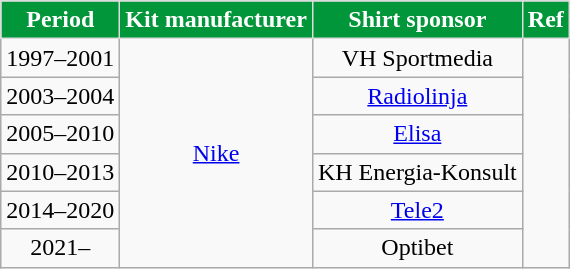<table class="wikitable" style="text-align:center">
<tr>
<th style="background: #009639; color:white; border:1px solid #DCDCDC">Period</th>
<th style="background: #009639; color:white; border:1px solid #DCDCDC">Kit manufacturer</th>
<th style="background: #009639; color:white; border:1px solid #DCDCDC">Shirt sponsor</th>
<th style="background: #009639; color:white; border:1px solid #DCDCDC">Ref</th>
</tr>
<tr>
<td>1997–2001</td>
<td rowspan="6"><a href='#'>Nike</a></td>
<td>VH Sportmedia</td>
<td rowspan="17"></td>
</tr>
<tr>
<td>2003–2004</td>
<td><a href='#'>Radiolinja</a></td>
</tr>
<tr>
<td>2005–2010</td>
<td><a href='#'>Elisa</a></td>
</tr>
<tr>
<td>2010–2013</td>
<td>KH Energia-Konsult</td>
</tr>
<tr>
<td>2014–2020</td>
<td><a href='#'>Tele2</a></td>
</tr>
<tr>
<td>2021–</td>
<td>Optibet</td>
</tr>
</table>
